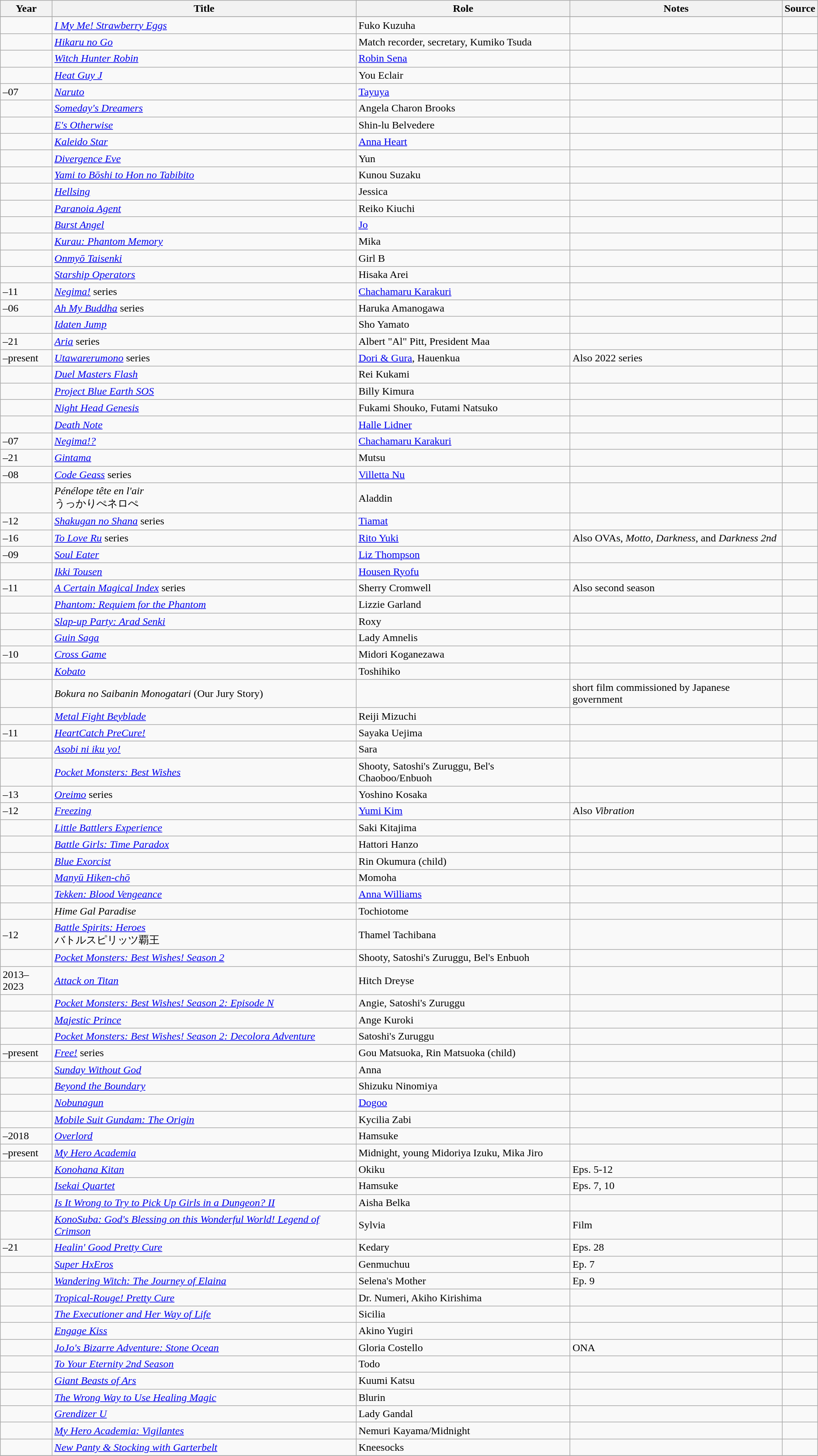<table class="wikitable sortable plainrowheaders">
<tr>
<th>Year</th>
<th>Title</th>
<th>Role</th>
<th class="unsortable">Notes</th>
<th class="unsortable">Source</th>
</tr>
<tr>
</tr>
<tr>
<td></td>
<td><em><a href='#'>I My Me! Strawberry Eggs</a></em></td>
<td>Fuko Kuzuha</td>
<td></td>
<td></td>
</tr>
<tr>
<td></td>
<td><em><a href='#'>Hikaru no Go</a></em></td>
<td>Match recorder, secretary, Kumiko Tsuda</td>
<td></td>
<td></td>
</tr>
<tr>
<td></td>
<td><em><a href='#'>Witch Hunter Robin</a></em></td>
<td><a href='#'>Robin Sena</a></td>
<td></td>
<td></td>
</tr>
<tr>
<td></td>
<td><em><a href='#'>Heat Guy J</a></em></td>
<td>You Eclair</td>
<td></td>
<td></td>
</tr>
<tr>
<td>–07</td>
<td><em><a href='#'>Naruto</a></em></td>
<td><a href='#'>Tayuya</a></td>
<td></td>
<td></td>
</tr>
<tr>
<td></td>
<td><em><a href='#'>Someday's Dreamers</a></em></td>
<td>Angela Charon Brooks</td>
<td></td>
<td></td>
</tr>
<tr>
<td></td>
<td><em><a href='#'>E's Otherwise</a></em></td>
<td>Shin-lu Belvedere</td>
<td></td>
<td></td>
</tr>
<tr>
<td></td>
<td><em><a href='#'>Kaleido Star</a></em></td>
<td><a href='#'>Anna Heart</a></td>
<td></td>
<td></td>
</tr>
<tr>
<td></td>
<td><em><a href='#'>Divergence Eve</a></em></td>
<td>Yun</td>
<td></td>
<td></td>
</tr>
<tr>
<td></td>
<td><em><a href='#'>Yami to Bōshi to Hon no Tabibito</a></em></td>
<td>Kunou Suzaku</td>
<td></td>
<td></td>
</tr>
<tr>
<td></td>
<td><em><a href='#'>Hellsing</a></em></td>
<td>Jessica</td>
<td></td>
<td></td>
</tr>
<tr>
<td></td>
<td><em><a href='#'>Paranoia Agent</a></em></td>
<td>Reiko Kiuchi</td>
<td></td>
<td></td>
</tr>
<tr>
<td></td>
<td><em><a href='#'>Burst Angel</a></em></td>
<td><a href='#'>Jo</a></td>
<td></td>
<td></td>
</tr>
<tr>
<td></td>
<td><em><a href='#'>Kurau: Phantom Memory</a></em></td>
<td>Mika</td>
<td></td>
<td></td>
</tr>
<tr>
<td></td>
<td><em><a href='#'>Onmyō Taisenki</a></em></td>
<td>Girl B  </td>
<td></td>
<td></td>
</tr>
<tr>
<td></td>
<td><em><a href='#'>Starship Operators</a></em></td>
<td>Hisaka Arei</td>
<td></td>
<td></td>
</tr>
<tr>
<td>–11</td>
<td><em><a href='#'>Negima!</a></em> series</td>
<td><a href='#'>Chachamaru Karakuri</a></td>
<td></td>
<td></td>
</tr>
<tr>
<td>–06</td>
<td><em><a href='#'>Ah My Buddha</a></em> series</td>
<td>Haruka Amanogawa</td>
<td></td>
<td></td>
</tr>
<tr>
<td></td>
<td><em><a href='#'>Idaten Jump</a></em></td>
<td>Sho Yamato</td>
<td></td>
<td></td>
</tr>
<tr>
<td>–21</td>
<td><em><a href='#'>Aria</a></em> series</td>
<td>Albert "Al" Pitt, President Maa</td>
<td></td>
<td></td>
</tr>
<tr>
<td>–present</td>
<td><em><a href='#'>Utawarerumono</a></em> series</td>
<td><a href='#'>Dori & Gura</a>, Hauenkua</td>
<td>Also 2022 series</td>
<td></td>
</tr>
<tr>
<td></td>
<td><em><a href='#'>Duel Masters Flash</a></em></td>
<td>Rei Kukami</td>
<td></td>
<td></td>
</tr>
<tr>
<td></td>
<td><em><a href='#'>Project Blue Earth SOS</a></em></td>
<td>Billy Kimura</td>
<td></td>
<td></td>
</tr>
<tr>
<td></td>
<td><em><a href='#'>Night Head Genesis</a></em></td>
<td>Fukami Shouko, Futami Natsuko</td>
<td></td>
<td></td>
</tr>
<tr>
<td></td>
<td><em><a href='#'>Death Note</a></em></td>
<td><a href='#'>Halle Lidner</a></td>
<td></td>
<td></td>
</tr>
<tr>
<td>–07</td>
<td><em><a href='#'>Negima!?</a></em></td>
<td><a href='#'>Chachamaru Karakuri</a></td>
<td></td>
<td></td>
</tr>
<tr>
<td>–21</td>
<td><em><a href='#'>Gintama</a></em></td>
<td>Mutsu</td>
<td></td>
<td></td>
</tr>
<tr>
<td>–08</td>
<td><em><a href='#'>Code Geass</a></em> series</td>
<td><a href='#'>Villetta Nu</a> </td>
<td></td>
<td></td>
</tr>
<tr>
<td></td>
<td><em>Pénélope tête en l'air</em><br>うっかりぺネロぺ</td>
<td>Aladdin</td>
<td></td>
<td></td>
</tr>
<tr>
<td>–12</td>
<td><em><a href='#'>Shakugan no Shana</a></em> series</td>
<td><a href='#'>Tiamat</a></td>
<td></td>
<td></td>
</tr>
<tr>
<td>–16</td>
<td><em><a href='#'>To Love Ru</a></em> series</td>
<td><a href='#'>Rito Yuki</a></td>
<td>Also OVAs, <em>Motto</em>, <em>Darkness</em>, and <em>Darkness 2nd</em></td>
<td></td>
</tr>
<tr>
<td>–09</td>
<td><em><a href='#'>Soul Eater</a></em></td>
<td><a href='#'>Liz Thompson</a></td>
<td></td>
<td></td>
</tr>
<tr>
<td></td>
<td><em><a href='#'>Ikki Tousen</a></em></td>
<td><a href='#'>Housen Ryofu</a></td>
<td></td>
<td></td>
</tr>
<tr>
<td>–11</td>
<td><em><a href='#'>A Certain Magical Index</a></em> series</td>
<td>Sherry Cromwell</td>
<td>Also second season</td>
<td></td>
</tr>
<tr>
<td></td>
<td><em><a href='#'>Phantom: Requiem for the Phantom</a></em></td>
<td>Lizzie Garland</td>
<td></td>
<td></td>
</tr>
<tr>
<td></td>
<td><em><a href='#'>Slap-up Party: Arad Senki</a></em></td>
<td>Roxy</td>
<td></td>
<td></td>
</tr>
<tr>
<td></td>
<td><em><a href='#'>Guin Saga</a></em></td>
<td>Lady Amnelis</td>
<td></td>
<td></td>
</tr>
<tr>
<td>–10</td>
<td><em><a href='#'>Cross Game</a></em></td>
<td>Midori Koganezawa</td>
<td></td>
<td></td>
</tr>
<tr>
<td></td>
<td><em><a href='#'>Kobato</a></em></td>
<td>Toshihiko</td>
<td></td>
<td></td>
</tr>
<tr>
<td></td>
<td><em>Bokura no Saibanin Monogatari</em> (Our Jury Story)</td>
<td></td>
<td>short film commissioned by Japanese government</td>
<td></td>
</tr>
<tr>
<td></td>
<td><em><a href='#'>Metal Fight Beyblade</a></em></td>
<td>Reiji Mizuchi</td>
<td></td>
<td></td>
</tr>
<tr>
<td>–11</td>
<td><em><a href='#'>HeartCatch PreCure!</a></em></td>
<td>Sayaka Uejima</td>
<td></td>
<td></td>
</tr>
<tr>
<td></td>
<td><em><a href='#'>Asobi ni iku yo!</a></em></td>
<td>Sara</td>
<td></td>
<td></td>
</tr>
<tr>
<td></td>
<td><em><a href='#'>Pocket Monsters: Best Wishes</a></em></td>
<td>Shooty, Satoshi's Zuruggu, Bel's Chaoboo/Enbuoh</td>
<td></td>
<td></td>
</tr>
<tr>
<td>–13</td>
<td><em><a href='#'>Oreimo</a></em> series</td>
<td>Yoshino Kosaka</td>
<td></td>
<td></td>
</tr>
<tr>
<td>–12</td>
<td><em><a href='#'>Freezing</a></em></td>
<td><a href='#'>Yumi Kim</a></td>
<td>Also <em>Vibration</em></td>
<td></td>
</tr>
<tr>
<td></td>
<td><em><a href='#'>Little Battlers Experience</a></em></td>
<td>Saki Kitajima</td>
<td></td>
<td></td>
</tr>
<tr>
<td></td>
<td><em><a href='#'>Battle Girls: Time Paradox</a></em></td>
<td>Hattori Hanzo</td>
<td></td>
<td></td>
</tr>
<tr>
<td></td>
<td><em><a href='#'>Blue Exorcist</a></em></td>
<td>Rin Okumura (child)</td>
<td></td>
<td></td>
</tr>
<tr>
<td></td>
<td><em><a href='#'>Manyū Hiken-chō</a></em></td>
<td>Momoha</td>
<td></td>
<td></td>
</tr>
<tr>
<td></td>
<td><em><a href='#'>Tekken: Blood Vengeance</a></em></td>
<td><a href='#'>Anna Williams</a></td>
<td></td>
<td></td>
</tr>
<tr>
<td></td>
<td><em>Hime Gal Paradise</em></td>
<td>Tochiotome</td>
<td></td>
<td></td>
</tr>
<tr>
<td>–12</td>
<td><em><a href='#'>Battle Spirits: Heroes</a></em><br>バトルスピリッツ覇王</td>
<td>Thamel Tachibana</td>
<td></td>
<td></td>
</tr>
<tr>
<td></td>
<td><em><a href='#'>Pocket Monsters: Best Wishes! Season 2</a></em></td>
<td>Shooty, Satoshi's Zuruggu, Bel's Enbuoh</td>
<td></td>
<td></td>
</tr>
<tr>
<td>2013–2023</td>
<td><em><a href='#'>Attack on Titan</a></em></td>
<td>Hitch Dreyse</td>
<td></td>
<td></td>
</tr>
<tr>
<td></td>
<td><em><a href='#'>Pocket Monsters: Best Wishes! Season 2: Episode N</a></em></td>
<td>Angie, Satoshi's Zuruggu</td>
<td></td>
<td></td>
</tr>
<tr>
<td></td>
<td><em><a href='#'>Majestic Prince</a></em></td>
<td>Ange Kuroki</td>
<td></td>
<td></td>
</tr>
<tr>
<td></td>
<td><em><a href='#'>Pocket Monsters: Best Wishes! Season 2: Decolora Adventure</a></em></td>
<td>Satoshi's Zuruggu</td>
<td></td>
<td></td>
</tr>
<tr>
<td>–present</td>
<td><em><a href='#'>Free!</a></em> series</td>
<td>Gou Matsuoka, Rin Matsuoka (child)</td>
<td></td>
<td></td>
</tr>
<tr>
<td></td>
<td><em><a href='#'>Sunday Without God</a></em></td>
<td>Anna</td>
<td></td>
<td></td>
</tr>
<tr>
<td></td>
<td><em><a href='#'>Beyond the Boundary</a></em></td>
<td>Shizuku Ninomiya</td>
<td></td>
<td></td>
</tr>
<tr>
<td></td>
<td><em><a href='#'>Nobunagun</a></em></td>
<td><a href='#'>Dogoo</a></td>
<td></td>
<td></td>
</tr>
<tr>
<td></td>
<td><em><a href='#'>Mobile Suit Gundam: The Origin</a></em></td>
<td>Kycilia Zabi</td>
<td></td>
<td></td>
</tr>
<tr>
<td>–2018</td>
<td><em><a href='#'>Overlord</a></em></td>
<td>Hamsuke</td>
<td></td>
<td></td>
</tr>
<tr>
<td>–present</td>
<td><em><a href='#'>My Hero Academia</a></em></td>
<td>Midnight, young Midoriya Izuku, Mika Jiro</td>
<td></td>
<td></td>
</tr>
<tr>
<td></td>
<td><em><a href='#'>Konohana Kitan</a></em></td>
<td>Okiku</td>
<td>Eps. 5-12</td>
<td></td>
</tr>
<tr>
<td></td>
<td><em><a href='#'>Isekai Quartet</a></em></td>
<td>Hamsuke</td>
<td>Eps. 7, 10</td>
<td></td>
</tr>
<tr>
<td></td>
<td><em><a href='#'>Is It Wrong to Try to Pick Up Girls in a Dungeon? II</a></em></td>
<td>Aisha Belka</td>
<td></td>
<td></td>
</tr>
<tr>
<td></td>
<td><em><a href='#'>KonoSuba: God's Blessing on this Wonderful World! Legend of Crimson</a></em></td>
<td>Sylvia</td>
<td>Film</td>
<td></td>
</tr>
<tr>
<td>–21</td>
<td><em><a href='#'>Healin' Good Pretty Cure</a></em></td>
<td>Kedary</td>
<td>Eps. 28</td>
<td></td>
</tr>
<tr>
<td></td>
<td><em><a href='#'>Super HxEros</a></em></td>
<td>Genmuchuu</td>
<td>Ep. 7</td>
<td></td>
</tr>
<tr>
<td></td>
<td><em><a href='#'>Wandering Witch: The Journey of Elaina</a></em></td>
<td>Selena's Mother</td>
<td>Ep. 9</td>
<td></td>
</tr>
<tr>
<td></td>
<td><em><a href='#'>Tropical-Rouge! Pretty Cure</a></em></td>
<td>Dr. Numeri, Akiho Kirishima</td>
<td></td>
<td></td>
</tr>
<tr>
<td></td>
<td><em><a href='#'>The Executioner and Her Way of Life</a></em></td>
<td>Sicilia</td>
<td></td>
<td></td>
</tr>
<tr>
<td></td>
<td><em><a href='#'>Engage Kiss</a></em></td>
<td>Akino Yugiri</td>
<td></td>
<td></td>
</tr>
<tr>
<td></td>
<td><em><a href='#'>JoJo's Bizarre Adventure: Stone Ocean</a></em></td>
<td>Gloria Costello</td>
<td>ONA</td>
<td></td>
</tr>
<tr>
<td></td>
<td><em><a href='#'>To Your Eternity 2nd Season</a></em></td>
<td>Todo</td>
<td></td>
<td></td>
</tr>
<tr>
<td></td>
<td><em><a href='#'>Giant Beasts of Ars</a></em></td>
<td>Kuumi Katsu</td>
<td></td>
<td></td>
</tr>
<tr>
<td></td>
<td><em><a href='#'>The Wrong Way to Use Healing Magic</a></em></td>
<td>Blurin</td>
<td></td>
<td></td>
</tr>
<tr>
<td></td>
<td><em><a href='#'>Grendizer U</a></em></td>
<td>Lady Gandal</td>
<td></td>
<td></td>
</tr>
<tr>
<td></td>
<td><em><a href='#'>My Hero Academia: Vigilantes</a></em></td>
<td>Nemuri Kayama/Midnight</td>
<td></td>
<td></td>
</tr>
<tr>
<td></td>
<td><em><a href='#'>New Panty & Stocking with Garterbelt</a></em></td>
<td>Kneesocks</td>
<td></td>
<td></td>
</tr>
<tr>
</tr>
</table>
